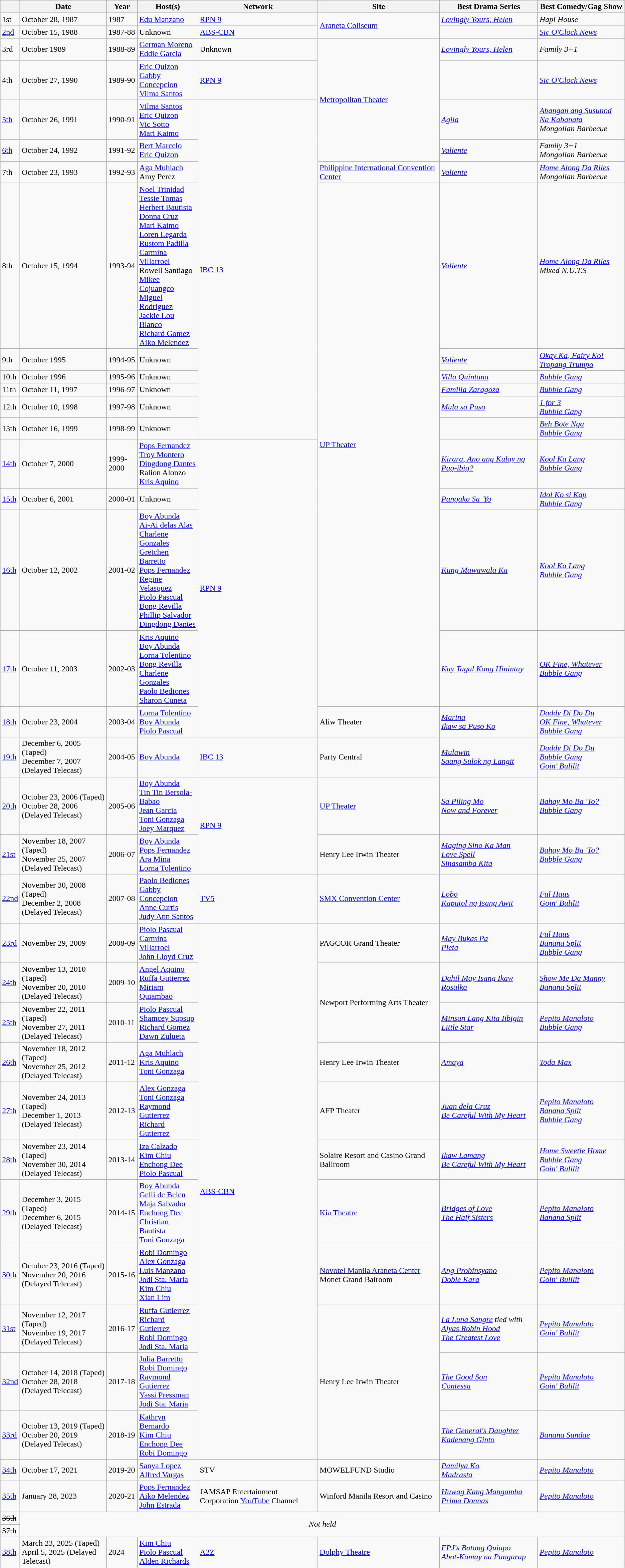<table | class="wikitable sortable">
<tr>
<th scope="col"></th>
<th scope="col">Date</th>
<th scope="col">Year</th>
<th scope="col">Host(s)</th>
<th scope="col">Network</th>
<th scope="col">Site</th>
<th>Best Drama Series</th>
<th>Best Comedy/Gag Show</th>
</tr>
<tr>
<td>1st</td>
<td>October 28, 1987</td>
<td>1987</td>
<td><a href='#'>Edu Manzano</a></td>
<td><a href='#'>RPN 9</a></td>
<td rowspan="2"><a href='#'>Araneta Coliseum</a></td>
<td><em><a href='#'>Lovingly Yours, Helen</a></em></td>
<td><em>Hapi House</em></td>
</tr>
<tr>
<td><a href='#'>2nd</a></td>
<td>October 15, 1988</td>
<td>1987-88</td>
<td>Unknown</td>
<td><a href='#'>ABS-CBN</a></td>
<td></td>
<td><em><a href='#'>Sic O'Clock News</a></em></td>
</tr>
<tr>
<td>3rd</td>
<td>October 1989</td>
<td>1988-89</td>
<td><a href='#'>German Moreno</a><br><a href='#'>Eddie Garcia</a></td>
<td>Unknown</td>
<td rowspan="4"><a href='#'>Metropolitan Theater</a></td>
<td><em><a href='#'>Lovingly Yours, Helen</a></em></td>
<td><em>Family 3+1</em></td>
</tr>
<tr>
<td>4th</td>
<td>October 27, 1990</td>
<td>1989-90</td>
<td><a href='#'>Eric Quizon</a><br><a href='#'>Gabby Concepcion</a><br><a href='#'>Vilma Santos</a></td>
<td><a href='#'>RPN 9</a></td>
<td></td>
<td><em><a href='#'>Sic O'Clock News</a></em></td>
</tr>
<tr>
<td><a href='#'>5th</a></td>
<td>October 26, 1991</td>
<td>1990-91</td>
<td><a href='#'>Vilma Santos</a><br><a href='#'>Eric Quizon</a><br><a href='#'>Vic Sotto</a><br><a href='#'>Mari Kaimo</a></td>
<td rowspan="9"><a href='#'>IBC 13</a></td>
<td><em><a href='#'>Agila</a></em></td>
<td><em><a href='#'>Abangan ang Susunod Na Kabanata</a></em> <br> <em>Mongolian Barbecue</em></td>
</tr>
<tr>
<td><a href='#'>6th</a></td>
<td>October 24, 1992</td>
<td>1991-92</td>
<td><a href='#'>Bert Marcelo</a><br><a href='#'>Eric Quizon</a></td>
<td><em><a href='#'>Valiente</a></em></td>
<td><em>Family 3+1</em> <br> <em>Mongolian Barbecue</em></td>
</tr>
<tr>
<td>7th</td>
<td>October 23, 1993</td>
<td>1992-93</td>
<td><a href='#'>Aga Muhlach</a><br>Amy Perez</td>
<td><a href='#'>Philippine International Convention Center</a></td>
<td><em><a href='#'>Valiente</a></em></td>
<td><em><a href='#'>Home Along Da Riles</a></em><br><em>Mongolian Barbecue</em></td>
</tr>
<tr>
<td>8th</td>
<td>October 15, 1994</td>
<td>1993-94</td>
<td><a href='#'>Noel Trinidad</a><br><a href='#'>Tessie Tomas</a><br><a href='#'>Herbert Bautista</a><br><a href='#'>Donna Cruz</a><br><a href='#'>Mari Kaimo</a><br><a href='#'>Loren Legarda</a><br><a href='#'>Rustom Padilla</a><br><a href='#'>Carmina Villarroel</a><br>Rowell Santiago<br><a href='#'>Mikee Cojuangco</a><br><a href='#'>Miguel Rodriguez</a><br><a href='#'>Jackie Lou Blanco</a><br><a href='#'>Richard Gomez</a><br><a href='#'>Aiko Melendez</a></td>
<td rowspan="10"><a href='#'>UP Theater</a></td>
<td><em><a href='#'>Valiente</a></em></td>
<td><em><a href='#'>Home Along Da Riles</a></em><br><em>Mixed N.U.T.S</em></td>
</tr>
<tr>
<td>9th</td>
<td>October 1995</td>
<td>1994-95</td>
<td>Unknown</td>
<td><em><a href='#'>Valiente</a></em></td>
<td><em><a href='#'>Okay Ka, Fairy Ko!</a></em><br><em><a href='#'>Tropang Trumpo</a></em></td>
</tr>
<tr>
<td>10th</td>
<td>October 1996</td>
<td>1995-96</td>
<td>Unknown</td>
<td><em><a href='#'>Villa Quintana</a></em></td>
<td><em><a href='#'>Bubble Gang</a></em></td>
</tr>
<tr>
<td>11th</td>
<td>October 11, 1997</td>
<td>1996-97</td>
<td>Unknown</td>
<td><em><a href='#'>Familia Zaragoza</a></em></td>
<td><em><a href='#'>Bubble Gang</a></em></td>
</tr>
<tr>
<td>12th</td>
<td>October 10, 1998</td>
<td>1997-98</td>
<td>Unknown</td>
<td><em><a href='#'>Mula sa Puso</a></em></td>
<td><em><a href='#'>1 for 3</a></em><br><em><a href='#'>Bubble Gang</a></em></td>
</tr>
<tr>
<td>13th</td>
<td>October 16, 1999</td>
<td>1998-99</td>
<td>Unknown</td>
<td></td>
<td><em><a href='#'>Beh Bote Nga</a></em> <br> <em><a href='#'>Bubble Gang</a></em></td>
</tr>
<tr>
<td><a href='#'>14th</a></td>
<td>October 7, 2000</td>
<td>1999-2000</td>
<td><a href='#'>Pops Fernandez</a><br><a href='#'>Troy Montero</a><br><a href='#'>Dingdong Dantes</a><br>Ralion Alonzo<br><a href='#'>Kris Aquino</a></td>
<td rowspan="5"><a href='#'>RPN 9</a></td>
<td><em><a href='#'>Kirara, Ano ang Kulay ng Pag-ibig?</a></em></td>
<td><em><a href='#'>Kool Ka Lang</a></em><br> <em><a href='#'>Bubble Gang</a></em></td>
</tr>
<tr>
<td><a href='#'>15th</a></td>
<td>October 6, 2001</td>
<td>2000-01</td>
<td>Unknown</td>
<td><em><a href='#'>Pangako Sa 'Yo</a></em></td>
<td><em><a href='#'>Idol Ko si Kap</a></em><br> <em><a href='#'>Bubble Gang</a></em></td>
</tr>
<tr>
<td><a href='#'>16th</a></td>
<td>October 12, 2002</td>
<td>2001-02</td>
<td><a href='#'>Boy Abunda</a><br><a href='#'>Ai-Ai delas Alas</a><br><a href='#'>Charlene Gonzales</a><br><a href='#'>Gretchen Barretto</a><br><a href='#'>Pops Fernandez</a><br><a href='#'>Regine Velasquez</a><br><a href='#'>Piolo Pascual</a><br><a href='#'>Bong Revilla</a><br><a href='#'>Phillip Salvador</a><br><a href='#'>Dingdong Dantes</a></td>
<td><em><a href='#'>Kung Mawawala Ka</a></em></td>
<td><em><a href='#'>Kool Ka Lang</a></em><br> <em><a href='#'>Bubble Gang</a></em></td>
</tr>
<tr>
<td><a href='#'>17th</a></td>
<td>October 11, 2003</td>
<td>2002-03</td>
<td><a href='#'>Kris Aquino</a><br><a href='#'>Boy Abunda</a><br><a href='#'>Lorna Tolentino</a><br><a href='#'>Bong Revilla</a><br><a href='#'>Charlene Gonzales</a><br><a href='#'>Paolo Bediones</a><br><a href='#'>Sharon Cuneta</a></td>
<td><em><a href='#'>Kay Tagal Kang Hinintay</a></em></td>
<td><em><a href='#'>OK Fine, Whatever</a></em><br> <em><a href='#'>Bubble Gang</a></em></td>
</tr>
<tr>
<td><a href='#'>18th</a></td>
<td>October 23, 2004</td>
<td>2003-04</td>
<td><a href='#'>Lorna Tolentino</a><br><a href='#'>Boy Abunda</a><br><a href='#'>Piolo Pascual</a></td>
<td>Aliw Theater</td>
<td><em><a href='#'>Marina</a></em> <br> <em><a href='#'>Ikaw sa Puso Ko</a></em></td>
<td><em><a href='#'>Daddy Di Do Du</a></em><br><em><a href='#'>OK Fine, Whatever</a></em><br> <em><a href='#'>Bubble Gang</a></em></td>
</tr>
<tr>
<td><a href='#'>19th</a></td>
<td>December 6, 2005 (Taped)<br>December 7, 2007 (Delayed Telecast)</td>
<td>2004-05</td>
<td><a href='#'>Boy Abunda</a></td>
<td><a href='#'>IBC 13</a></td>
<td>Party Central</td>
<td><em><a href='#'>Mulawin</a></em><br><em><a href='#'>Saang Sulok ng Langit </a></em></td>
<td><em><a href='#'>Daddy Di Do Du</a></em><br><em><a href='#'>Bubble Gang</a></em><br><em><a href='#'>Goin' Bulilit</a></em></td>
</tr>
<tr>
<td><a href='#'>20th</a></td>
<td>October 23, 2006 (Taped)<br>October 28, 2006 (Delayed Telecast)</td>
<td>2005-06</td>
<td><a href='#'>Boy Abunda</a><br><a href='#'>Tin Tin Bersola-Babao</a><br><a href='#'>Jean Garcia</a><br><a href='#'>Toni Gonzaga</a><br><a href='#'>Joey Marquez</a></td>
<td rowspan="2"><a href='#'>RPN 9</a></td>
<td><a href='#'>UP Theater</a></td>
<td><em><a href='#'>Sa Piling Mo</a></em><br><em><a href='#'>Now and Forever</a></em></td>
<td><em><a href='#'>Bahay Mo Ba 'To?</a></em><br><em><a href='#'>Bubble Gang</a></em></td>
</tr>
<tr>
<td><a href='#'>21st</a></td>
<td>November 18, 2007 (Taped)<br>November 25, 2007 (Delayed Telecast)</td>
<td>2006-07</td>
<td><a href='#'>Boy Abunda</a><br><a href='#'>Pops Fernandez</a><br><a href='#'>Ara Mina</a><br><a href='#'>Lorna Tolentino</a></td>
<td>Henry Lee Irwin Theater</td>
<td><em><a href='#'>Maging Sino Ka Man</a></em><br><em><a href='#'>Love Spell</a></em><br><em><a href='#'>Sinasamba Kita</a></em></td>
<td><em><a href='#'>Bahay Mo Ba 'To?</a></em><br><em><a href='#'>Bubble Gang</a></em></td>
</tr>
<tr>
<td><a href='#'>22nd</a></td>
<td>November 30, 2008 (Taped)<br>December 2, 2008 (Delayed Telecast)</td>
<td>2007-08</td>
<td><a href='#'>Paolo Bediones</a><br><a href='#'>Gabby Concepcion</a><br><a href='#'>Anne Curtis</a><br><a href='#'>Judy Ann Santos</a></td>
<td><a href='#'>TV5</a></td>
<td><a href='#'>SMX Convention Center</a></td>
<td><em><a href='#'>Lobo</a></em><br><em><a href='#'>Kaputol ng Isang Awit</a></em></td>
<td><em><a href='#'>Ful Haus</a></em><br><em><a href='#'>Goin' Bulilit</a></em></td>
</tr>
<tr>
<td><a href='#'>23rd</a></td>
<td>November 29, 2009</td>
<td>2008-09</td>
<td><a href='#'>Piolo Pascual</a><br><a href='#'>Carmina Villarroel</a><br><a href='#'>John Lloyd Cruz</a></td>
<td rowspan="11"><a href='#'>ABS-CBN</a></td>
<td>PAGCOR Grand Theater</td>
<td><em><a href='#'>May Bukas Pa</a></em><br><em><a href='#'>Pieta</a></em></td>
<td><em><a href='#'>Ful Haus</a></em><br><em><a href='#'>Banana Split</a></em><br><em><a href='#'>Bubble Gang</a></em></td>
</tr>
<tr>
<td><a href='#'>24th</a></td>
<td>November 13, 2010 (Taped)<br>November 20, 2010 (Delayed Telecast)</td>
<td>2009-10</td>
<td><a href='#'>Angel Aquino</a><br><a href='#'>Ruffa Gutierrez</a><br><a href='#'>Miriam Quiambao</a></td>
<td rowspan="2">Newport Performing Arts Theater</td>
<td><em><a href='#'>Dahil May Isang Ikaw</a></em><br><em><a href='#'>Rosalka</a></em></td>
<td><em><a href='#'>Show Me Da Manny</a></em><br><em><a href='#'>Banana Split</a></em></td>
</tr>
<tr>
<td><a href='#'>25th</a></td>
<td>November 22, 2011 (Taped)<br>November 27, 2011 (Delayed Telecast)</td>
<td>2010-11</td>
<td><a href='#'>Piolo Pascual</a><br><a href='#'>Shamcey Supsup</a><br><a href='#'>Richard Gomez</a><br><a href='#'>Dawn Zulueta</a></td>
<td><em><a href='#'>Minsan Lang Kita Iibigin</a></em><br><em><a href='#'>Little Star</a></em></td>
<td><em><a href='#'>Pepito Manaloto</a></em><br><em><a href='#'>Bubble Gang</a></em></td>
</tr>
<tr>
<td><a href='#'>26th</a></td>
<td>November 18, 2012 (Taped)<br>November 25, 2012 (Delayed Telecast)</td>
<td>2011-12</td>
<td><a href='#'>Aga Muhlach</a><br><a href='#'>Kris Aquino</a><br><a href='#'>Toni Gonzaga</a></td>
<td>Henry Lee Irwin Theater</td>
<td><em><a href='#'>Amaya</a></em></td>
<td><em><a href='#'>Toda Max</a></em></td>
</tr>
<tr>
<td><a href='#'>27th</a></td>
<td>November 24, 2013 (Taped)<br>December 1, 2013 (Delayed Telecast)</td>
<td>2012-13</td>
<td><a href='#'>Alex Gonzaga</a><br><a href='#'>Toni Gonzaga</a><br><a href='#'>Raymond Gutierrez</a><br><a href='#'>Richard Gutierrez</a></td>
<td>AFP Theater</td>
<td><em><a href='#'>Juan dela Cruz</a></em><br><em><a href='#'>Be Careful With My Heart</a></em></td>
<td><em><a href='#'>Pepito Manaloto</a></em><br><em><a href='#'>Banana Split</a></em><br><em><a href='#'>Bubble Gang</a></em></td>
</tr>
<tr>
<td><a href='#'>28th</a></td>
<td>November 23, 2014 (Taped)<br>November 30, 2014 (Delayed Telecast)</td>
<td>2013-14</td>
<td><a href='#'>Iza Calzado</a><br><a href='#'>Kim Chiu</a><br><a href='#'>Enchong Dee</a><br><a href='#'>Piolo Pascual</a></td>
<td>Solaire Resort and Casino Grand Ballroom</td>
<td><em><a href='#'>Ikaw Lamang</a></em> <br><em><a href='#'>Be Careful With My Heart</a></em></td>
<td><em><a href='#'>Home Sweetie Home</a></em><br><em><a href='#'>Bubble Gang</a></em><br><em><a href='#'>Goin' Bulilit</a></em></td>
</tr>
<tr>
<td><a href='#'>29th</a></td>
<td>December 3, 2015 (Taped)<br>December 6, 2015 (Delayed Telecast)</td>
<td>2014-15</td>
<td><a href='#'>Boy Abunda</a><br><a href='#'>Gelli de Belen</a><br><a href='#'>Maja Salvador</a><br><a href='#'>Enchong Dee</a><br><a href='#'>Christian Bautista</a><br><a href='#'>Toni Gonzaga</a></td>
<td><a href='#'>Kia Theatre</a></td>
<td><em><a href='#'>Bridges of Love</a></em><br><em><a href='#'>The Half Sisters</a></em></td>
<td><em><a href='#'>Pepito Manaloto</a></em><br><em><a href='#'>Banana Split</a></em></td>
</tr>
<tr>
<td><a href='#'>30th</a></td>
<td>October 23, 2016 (Taped)<br>November 20, 2016 (Delayed Telecast)</td>
<td>2015-16</td>
<td><a href='#'>Robi Domingo</a><br><a href='#'>Alex Gonzaga</a><br><a href='#'>Luis Manzano</a><br><a href='#'>Jodi Sta. Maria</a><br><a href='#'>Kim Chiu</a><br><a href='#'>Xian Lim</a></td>
<td><a href='#'>Novotel Manila Araneta Center</a> Monet Grand Balroom</td>
<td><em><a href='#'>Ang Probinsyano</a></em><br><em><a href='#'>Doble Kara</a></em></td>
<td><em><a href='#'>Pepito Manaloto</a></em><br><em><a href='#'>Goin' Bulilit</a></em></td>
</tr>
<tr>
<td><a href='#'>31st</a></td>
<td>November 12, 2017 (Taped)<br>November 19, 2017 (Delayed Telecast)</td>
<td>2016-17</td>
<td><a href='#'>Ruffa Gutierrez</a><br><a href='#'>Richard Gutierrez</a><br><a href='#'>Robi Domingo</a><br><a href='#'>Jodi Sta. Maria</a></td>
<td rowspan="3">Henry Lee Irwin Theater</td>
<td><em><a href='#'>La Luna Sangre</a> tied with <a href='#'>Alyas Robin Hood</a></em><br><em><a href='#'>The Greatest Love</a></em></td>
<td><em><a href='#'>Pepito Manaloto</a></em><br><em><a href='#'>Goin' Bulilit</a></em></td>
</tr>
<tr>
<td><a href='#'>32nd</a></td>
<td>October 14, 2018 (Taped)<br>October 28, 2018 (Delayed Telecast)</td>
<td>2017-18</td>
<td><a href='#'>Julia Barretto</a><br><a href='#'>Robi Domingo</a><br><a href='#'>Raymond Gutierrez</a><br><a href='#'>Yassi Pressman</a><br><a href='#'>Jodi Sta. Maria</a></td>
<td><em><a href='#'>The Good Son</a></em><br><em><a href='#'>Contessa</a></em></td>
<td><em><a href='#'>Pepito Manaloto</a></em><br><em><a href='#'>Goin' Bulilit</a></em></td>
</tr>
<tr>
<td><a href='#'>33rd</a></td>
<td>October 13, 2019 (Taped)<br>October 20, 2019 (Delayed Telecast)</td>
<td>2018-19</td>
<td><a href='#'>Kathryn Bernardo</a><br><a href='#'>Kim Chiu</a><br><a href='#'>Enchong Dee</a><br><a href='#'>Robi Domingo</a></td>
<td><em><a href='#'>The General's Daughter</a></em><br><em><a href='#'>Kadenang Ginto</a></em></td>
<td><em><a href='#'>Banana Sundae</a></em></td>
</tr>
<tr>
<td><a href='#'>34th</a></td>
<td>October 17, 2021</td>
<td>2019-20</td>
<td><a href='#'>Sanya Lopez</a><br><a href='#'>Alfred Vargas</a></td>
<td>STV</td>
<td>MOWELFUND Studio</td>
<td><em><a href='#'>Pamilya Ko</a></em><br><em><a href='#'>Madrasta</a></em></td>
<td><em><a href='#'>Pepito Manaloto</a></em></td>
</tr>
<tr>
<td><a href='#'>35th</a></td>
<td>January 28, 2023</td>
<td>2020-21</td>
<td><a href='#'>Pops Fernandez</a><br><a href='#'>Aiko Melendez</a><br><a href='#'>John Estrada</a></td>
<td>JAMSAP Entertainment Corporation <a href='#'>YouTube</a> Channel</td>
<td>Winford Manila Resort and Casino</td>
<td><em><a href='#'>Huwag Kang Mangamba</a></em><br><em><a href='#'>Prima Donnas</a></em></td>
<td><em><a href='#'>Pepito Manaloto</a></em></td>
</tr>
<tr>
<td><s>36th</s></td>
<td rowspan="2" colspan="7" style="text-align: center;"><em>Not held</em></td>
</tr>
<tr>
<td><s>37th</s></td>
</tr>
<tr>
<td><a href='#'>38th</a></td>
<td>March 23, 2025 (Taped)<br>April 5, 2025 (Delayed Telecast)</td>
<td>2024</td>
<td><a href='#'>Kim Chiu</a><br><a href='#'>Piolo Pascual</a><br><a href='#'>Alden Richards</a></td>
<td><a href='#'>A2Z</a></td>
<td><a href='#'>Dolphy Theatre</a></td>
<td><em><a href='#'>FPJ's Batang Quiapo</a></em><br><em><a href='#'>Abot-Kamay na Pangarap</a></em></td>
<td><em><a href='#'>Pepito Manaloto</a></em></td>
</tr>
<tr>
</tr>
</table>
